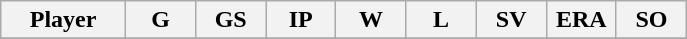<table class="wikitable sortable">
<tr>
<th bgcolor="#DDDDFF" width="16%">Player</th>
<th bgcolor="#DDDDFF" width="9%">G</th>
<th bgcolor="#DDDDFF" width="9%">GS</th>
<th bgcolor="#DDDDFF" width="9%">IP</th>
<th bgcolor="#DDDDFF" width="9%">W</th>
<th bgcolor="#DDDDFF" width="9%">L</th>
<th bgcolor="#DDDDFF" width="9%">SV</th>
<th bgcolor="#DDDDFF" width="9%">ERA</th>
<th bgcolor="#DDDDFF" width="9%">SO</th>
</tr>
<tr>
</tr>
</table>
